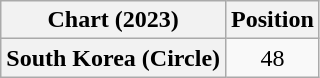<table class="wikitable plainrowheaders" style="text-align:center">
<tr>
<th scope="col">Chart (2023)</th>
<th scope="col">Position</th>
</tr>
<tr>
<th scope="row">South Korea (Circle)</th>
<td>48</td>
</tr>
</table>
